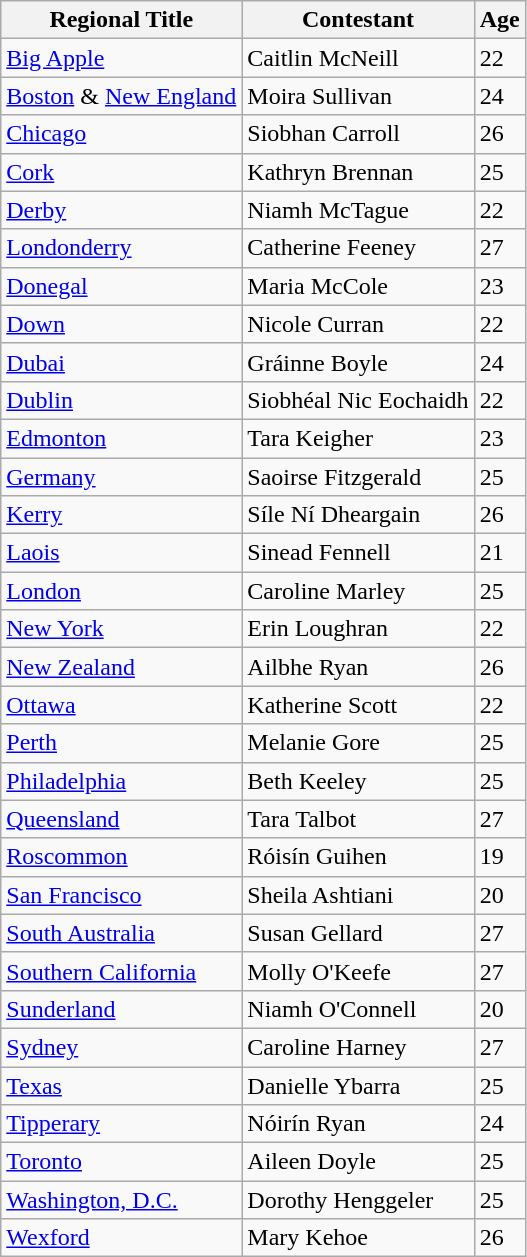<table class="wikitable sortable">
<tr>
<th>Regional Title</th>
<th>Contestant</th>
<th>Age</th>
</tr>
<tr>
<td><a href='#'>Big Apple</a></td>
<td>Caitlin McNeill</td>
<td>22</td>
</tr>
<tr>
<td><a href='#'>Boston</a> & <a href='#'>New England</a></td>
<td>Moira Sullivan</td>
<td>24</td>
</tr>
<tr>
<td><a href='#'>Chicago</a></td>
<td>Siobhan Carroll</td>
<td>26</td>
</tr>
<tr>
<td><a href='#'>Cork</a></td>
<td>Kathryn Brennan</td>
<td>25</td>
</tr>
<tr>
<td><a href='#'>Derby</a></td>
<td>Niamh McTague</td>
<td>22</td>
</tr>
<tr>
<td><a href='#'>Londonderry</a></td>
<td>Catherine Feeney</td>
<td>27</td>
</tr>
<tr>
<td><a href='#'>Donegal</a></td>
<td>Maria McCole</td>
<td>23</td>
</tr>
<tr>
<td><a href='#'>Down</a></td>
<td>Nicole Curran</td>
<td>22</td>
</tr>
<tr>
<td><a href='#'>Dubai</a></td>
<td>Gráinne Boyle</td>
<td>24</td>
</tr>
<tr>
<td><a href='#'>Dublin</a></td>
<td>Siobhéal Nic Eochaidh</td>
<td>22</td>
</tr>
<tr>
<td><a href='#'>Edmonton</a></td>
<td>Tara Keigher</td>
<td>23</td>
</tr>
<tr>
<td><a href='#'>Germany</a></td>
<td>Saoirse Fitzgerald</td>
<td>25</td>
</tr>
<tr>
<td><a href='#'>Kerry</a></td>
<td>Síle Ní Dheargain</td>
<td>26</td>
</tr>
<tr>
<td><a href='#'>Laois</a></td>
<td>Sinead Fennell</td>
<td>21</td>
</tr>
<tr>
<td><a href='#'>London</a></td>
<td>Caroline Marley</td>
<td>25</td>
</tr>
<tr>
<td><a href='#'>New York</a></td>
<td>Erin Loughran</td>
<td>22</td>
</tr>
<tr>
<td><a href='#'>New Zealand</a></td>
<td>Ailbhe Ryan</td>
<td>26</td>
</tr>
<tr>
<td><a href='#'>Ottawa</a></td>
<td>Katherine Scott</td>
<td>22</td>
</tr>
<tr>
<td><a href='#'>Perth</a></td>
<td>Melanie Gore</td>
<td>25</td>
</tr>
<tr>
<td><a href='#'>Philadelphia</a></td>
<td>Beth Keeley</td>
<td>25</td>
</tr>
<tr>
<td><a href='#'>Queensland</a></td>
<td>Tara Talbot</td>
<td>27</td>
</tr>
<tr>
<td><a href='#'>Roscommon</a></td>
<td>Róisín Guihen</td>
<td>19</td>
</tr>
<tr>
<td><a href='#'>San Francisco</a></td>
<td>Sheila Ashtiani</td>
<td>20</td>
</tr>
<tr>
<td><a href='#'>South Australia</a></td>
<td>Susan Gellard</td>
<td>27</td>
</tr>
<tr>
<td><a href='#'>Southern California</a></td>
<td>Molly O'Keefe</td>
<td>27</td>
</tr>
<tr>
<td><a href='#'>Sunderland</a></td>
<td>Niamh O'Connell</td>
<td>20</td>
</tr>
<tr>
<td><a href='#'>Sydney</a></td>
<td>Caroline Harney</td>
<td>27</td>
</tr>
<tr>
<td><a href='#'>Texas</a></td>
<td>Danielle Ybarra</td>
<td>25</td>
</tr>
<tr>
<td><a href='#'>Tipperary</a></td>
<td>Nóirín Ryan</td>
<td>24</td>
</tr>
<tr>
<td><a href='#'>Toronto</a></td>
<td>Aileen Doyle</td>
<td>25</td>
</tr>
<tr>
<td><a href='#'>Washington, D.C.</a></td>
<td>Dorothy Henggeler</td>
<td>25</td>
</tr>
<tr>
<td><a href='#'>Wexford</a></td>
<td>Mary Kehoe</td>
<td>26</td>
</tr>
</table>
